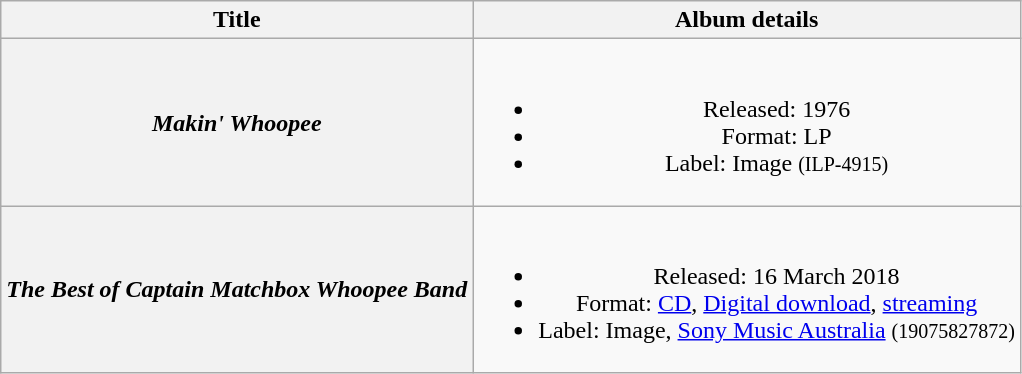<table class="wikitable plainrowheaders" style="text-align:center;" border="1">
<tr>
<th>Title</th>
<th>Album details</th>
</tr>
<tr>
<th scope="row"><em>Makin' Whoopee</em></th>
<td><br><ul><li>Released: 1976</li><li>Format: LP</li><li>Label: Image <small>(ILP-4915)</small></li></ul></td>
</tr>
<tr>
<th scope="row"><em>The Best of Captain Matchbox Whoopee Band</em></th>
<td><br><ul><li>Released: 16 March 2018</li><li>Format: <a href='#'>CD</a>, <a href='#'>Digital download</a>, <a href='#'>streaming</a></li><li>Label: Image, <a href='#'>Sony Music Australia</a> <small>(19075827872)</small></li></ul></td>
</tr>
</table>
